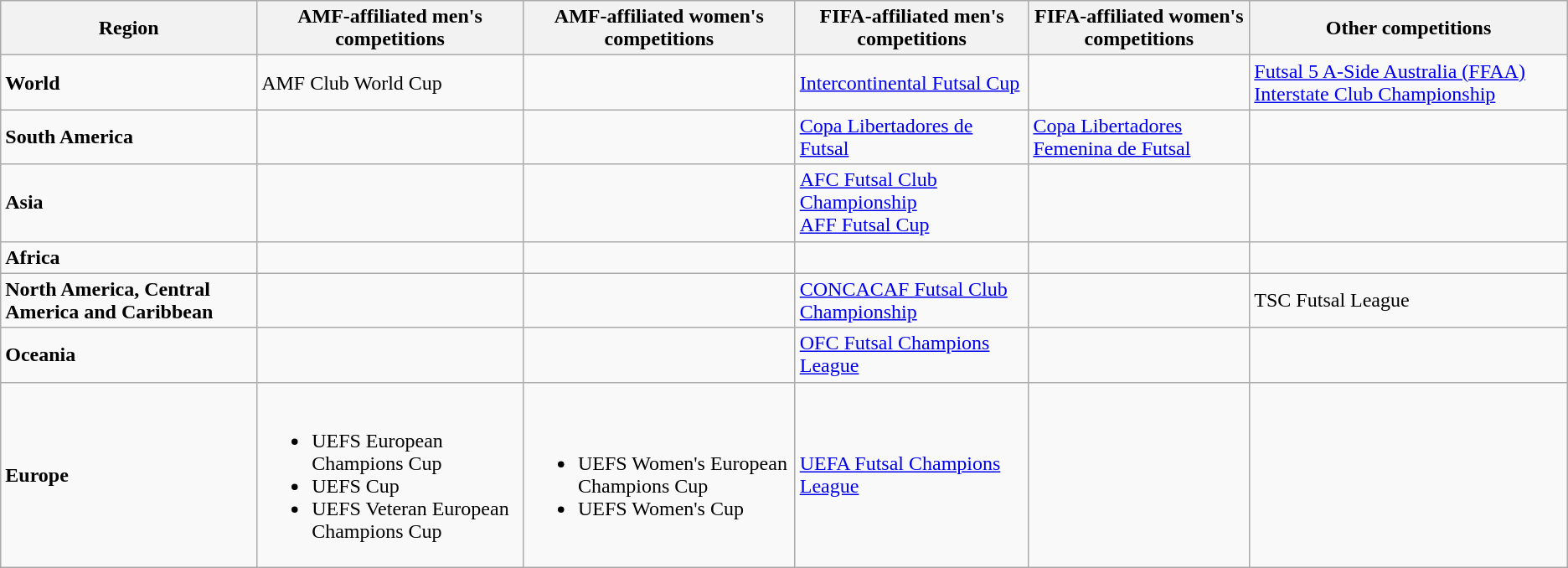<table class="wikitable">
<tr>
<th>Region</th>
<th>AMF-affiliated men's competitions</th>
<th>AMF-affiliated women's competitions</th>
<th>FIFA-affiliated men's competitions</th>
<th>FIFA-affiliated women's competitions</th>
<th>Other competitions</th>
</tr>
<tr>
<td><strong>World</strong></td>
<td>AMF Club World Cup</td>
<td></td>
<td><a href='#'>Intercontinental Futsal Cup</a></td>
<td></td>
<td><a href='#'>Futsal 5 A-Side Australia (FFAA) Interstate Club Championship</a></td>
</tr>
<tr>
<td><strong>South America</strong></td>
<td></td>
<td></td>
<td><a href='#'>Copa Libertadores de Futsal</a></td>
<td><a href='#'>Copa Libertadores Femenina de Futsal</a></td>
<td></td>
</tr>
<tr>
<td><strong>Asia</strong></td>
<td></td>
<td></td>
<td><a href='#'>AFC Futsal Club Championship</a><br><a href='#'>AFF Futsal Cup</a></td>
<td></td>
<td></td>
</tr>
<tr>
<td><strong>Africa</strong></td>
<td></td>
<td></td>
<td></td>
<td></td>
<td></td>
</tr>
<tr>
<td><strong>North America, Central America and Caribbean</strong></td>
<td></td>
<td></td>
<td><a href='#'>CONCACAF Futsal Club Championship</a></td>
<td></td>
<td>TSC Futsal League</td>
</tr>
<tr>
<td><strong>Oceania</strong></td>
<td></td>
<td></td>
<td><a href='#'>OFC Futsal Champions League</a></td>
<td></td>
<td></td>
</tr>
<tr>
<td><strong>Europe</strong></td>
<td><br><ul><li>UEFS European Champions Cup</li><li>UEFS Cup</li><li>UEFS Veteran European Champions Cup</li></ul></td>
<td><br><ul><li>UEFS Women's European Champions Cup</li><li>UEFS Women's Cup</li></ul></td>
<td><a href='#'>UEFA Futsal Champions League</a></td>
<td></td>
<td></td>
</tr>
</table>
